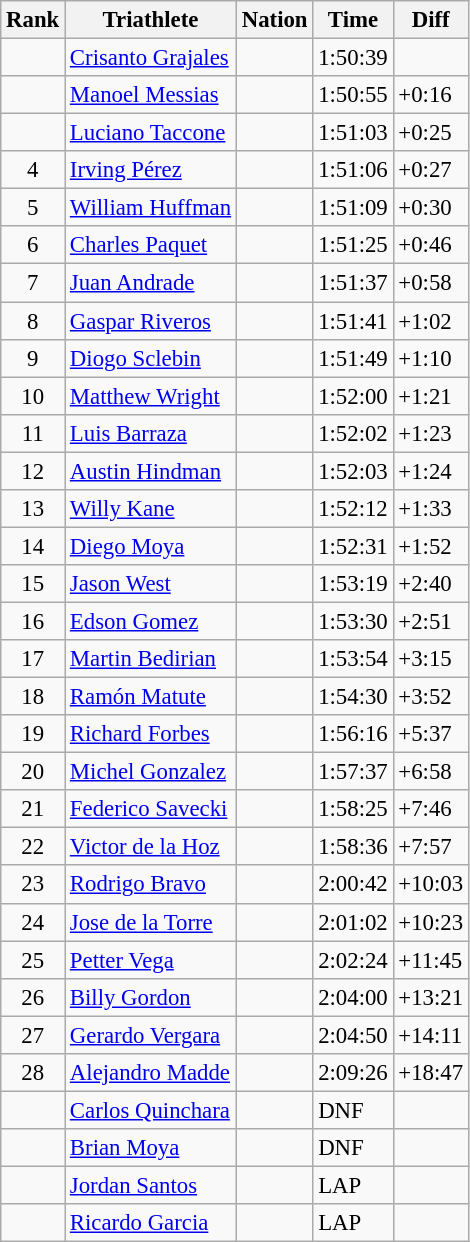<table class="wikitable sortable" style="font-size:95%" style="width:45em;">
<tr>
<th>Rank</th>
<th>Triathlete</th>
<th>Nation</th>
<th>Time</th>
<th>Diff</th>
</tr>
<tr>
<td align=center></td>
<td><a href='#'>Crisanto Grajales</a></td>
<td></td>
<td>1:50:39</td>
<td></td>
</tr>
<tr>
<td align=center></td>
<td><a href='#'>Manoel Messias</a></td>
<td></td>
<td>1:50:55</td>
<td>+0:16</td>
</tr>
<tr>
<td align=center></td>
<td><a href='#'>Luciano Taccone</a></td>
<td></td>
<td>1:51:03</td>
<td>+0:25</td>
</tr>
<tr>
<td align=center>4</td>
<td><a href='#'>Irving Pérez</a></td>
<td></td>
<td>1:51:06</td>
<td>+0:27</td>
</tr>
<tr>
<td align=center>5</td>
<td><a href='#'>William Huffman</a></td>
<td></td>
<td>1:51:09</td>
<td>+0:30</td>
</tr>
<tr>
<td align=center>6</td>
<td><a href='#'>Charles Paquet</a></td>
<td></td>
<td>1:51:25</td>
<td>+0:46</td>
</tr>
<tr>
<td align=center>7</td>
<td><a href='#'>Juan Andrade</a></td>
<td></td>
<td>1:51:37</td>
<td>+0:58</td>
</tr>
<tr>
<td align=center>8</td>
<td><a href='#'>Gaspar Riveros</a></td>
<td></td>
<td>1:51:41</td>
<td>+1:02</td>
</tr>
<tr>
<td align=center>9</td>
<td><a href='#'>Diogo Sclebin</a></td>
<td></td>
<td>1:51:49</td>
<td>+1:10</td>
</tr>
<tr>
<td align=center>10</td>
<td><a href='#'>Matthew Wright</a></td>
<td></td>
<td>1:52:00</td>
<td>+1:21</td>
</tr>
<tr>
<td align=center>11</td>
<td><a href='#'>Luis Barraza</a></td>
<td></td>
<td>1:52:02</td>
<td>+1:23</td>
</tr>
<tr>
<td align=center>12</td>
<td><a href='#'>Austin Hindman</a></td>
<td></td>
<td>1:52:03</td>
<td>+1:24</td>
</tr>
<tr>
<td align=center>13</td>
<td><a href='#'>Willy Kane</a></td>
<td></td>
<td>1:52:12</td>
<td>+1:33</td>
</tr>
<tr>
<td align=center>14</td>
<td><a href='#'>Diego Moya</a></td>
<td></td>
<td>1:52:31</td>
<td>+1:52</td>
</tr>
<tr>
<td align=center>15</td>
<td><a href='#'>Jason West</a></td>
<td></td>
<td>1:53:19</td>
<td>+2:40</td>
</tr>
<tr>
<td align=center>16</td>
<td><a href='#'>Edson Gomez</a></td>
<td></td>
<td>1:53:30</td>
<td>+2:51</td>
</tr>
<tr>
<td align=center>17</td>
<td><a href='#'>Martin Bedirian</a></td>
<td></td>
<td>1:53:54</td>
<td>+3:15</td>
</tr>
<tr>
<td align=center>18</td>
<td><a href='#'>Ramón Matute</a></td>
<td></td>
<td>1:54:30</td>
<td>+3:52</td>
</tr>
<tr>
<td align=center>19</td>
<td><a href='#'>Richard Forbes</a></td>
<td></td>
<td>1:56:16</td>
<td>+5:37</td>
</tr>
<tr>
<td align=center>20</td>
<td><a href='#'>Michel Gonzalez</a></td>
<td></td>
<td>1:57:37</td>
<td>+6:58</td>
</tr>
<tr>
<td align=center>21</td>
<td><a href='#'>Federico Savecki</a></td>
<td></td>
<td>1:58:25</td>
<td>+7:46</td>
</tr>
<tr>
<td align=center>22</td>
<td><a href='#'>Victor de la Hoz</a></td>
<td></td>
<td>1:58:36</td>
<td>+7:57</td>
</tr>
<tr>
<td align=center>23</td>
<td><a href='#'>Rodrigo Bravo</a></td>
<td></td>
<td>2:00:42</td>
<td>+10:03</td>
</tr>
<tr>
<td align=center>24</td>
<td><a href='#'>Jose de la Torre</a></td>
<td></td>
<td>2:01:02</td>
<td>+10:23</td>
</tr>
<tr>
<td align=center>25</td>
<td><a href='#'>Petter Vega</a></td>
<td></td>
<td>2:02:24</td>
<td>+11:45</td>
</tr>
<tr>
<td align=center>26</td>
<td><a href='#'>Billy Gordon</a></td>
<td></td>
<td>2:04:00</td>
<td>+13:21</td>
</tr>
<tr>
<td align=center>27</td>
<td><a href='#'>Gerardo Vergara</a></td>
<td></td>
<td>2:04:50</td>
<td>+14:11</td>
</tr>
<tr>
<td align=center>28</td>
<td><a href='#'>Alejandro Madde</a></td>
<td></td>
<td>2:09:26</td>
<td>+18:47</td>
</tr>
<tr>
<td align=center></td>
<td><a href='#'>Carlos Quinchara</a></td>
<td></td>
<td>DNF</td>
<td></td>
</tr>
<tr>
<td align=center></td>
<td><a href='#'>Brian Moya</a></td>
<td></td>
<td>DNF</td>
<td></td>
</tr>
<tr>
<td align=center></td>
<td><a href='#'>Jordan Santos</a></td>
<td></td>
<td>LAP</td>
<td></td>
</tr>
<tr>
<td align=center></td>
<td><a href='#'>Ricardo Garcia</a></td>
<td></td>
<td>LAP</td>
<td></td>
</tr>
</table>
